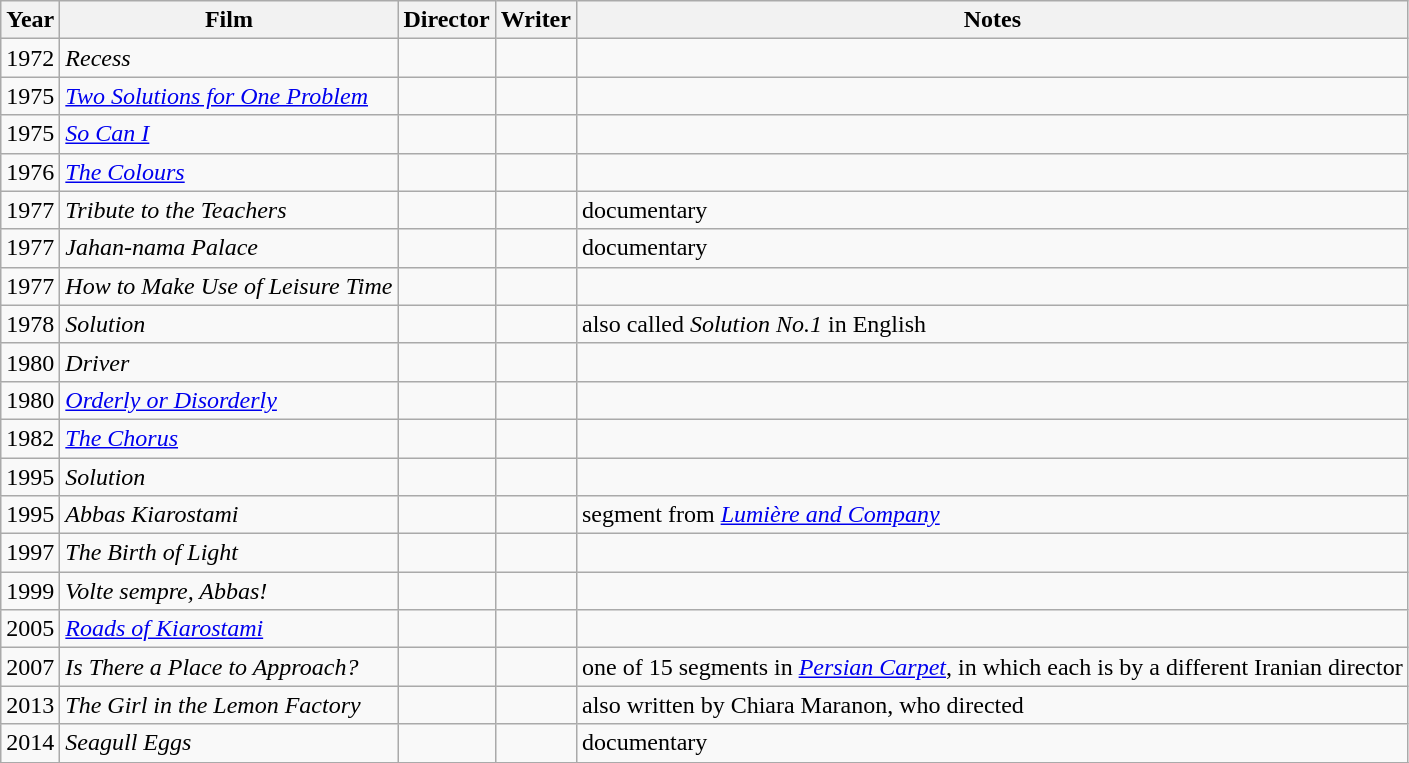<table class="wikitable sortable">
<tr>
<th>Year</th>
<th>Film</th>
<th>Director</th>
<th>Writer</th>
<th>Notes</th>
</tr>
<tr>
<td>1972</td>
<td><em>Recess</em></td>
<td></td>
<td></td>
<td></td>
</tr>
<tr>
<td>1975</td>
<td><em><a href='#'>Two Solutions for One Problem</a></em></td>
<td></td>
<td></td>
<td></td>
</tr>
<tr>
<td>1975</td>
<td><em><a href='#'>So Can I</a></em></td>
<td></td>
<td></td>
<td></td>
</tr>
<tr>
<td>1976</td>
<td><em><a href='#'>The Colours</a></em></td>
<td></td>
<td></td>
<td></td>
</tr>
<tr>
<td>1977</td>
<td><em>Tribute to the Teachers</em></td>
<td></td>
<td></td>
<td>documentary</td>
</tr>
<tr>
<td>1977</td>
<td><em>Jahan-nama Palace</em></td>
<td></td>
<td></td>
<td>documentary</td>
</tr>
<tr>
<td>1977</td>
<td><em>How to Make Use of Leisure Time</em></td>
<td></td>
<td></td>
<td></td>
</tr>
<tr>
<td>1978</td>
<td><em>Solution</em></td>
<td></td>
<td></td>
<td>also called <em>Solution No.1</em> in English</td>
</tr>
<tr>
<td>1980</td>
<td><em>Driver</em></td>
<td></td>
<td></td>
<td></td>
</tr>
<tr>
<td>1980</td>
<td><em><a href='#'>Orderly or Disorderly</a></em></td>
<td></td>
<td></td>
<td></td>
</tr>
<tr>
<td>1982</td>
<td><em><a href='#'>The Chorus</a></em></td>
<td></td>
<td></td>
<td></td>
</tr>
<tr>
<td>1995</td>
<td><em>Solution</em></td>
<td></td>
<td></td>
<td></td>
</tr>
<tr>
<td>1995</td>
<td><em>Abbas Kiarostami</em></td>
<td></td>
<td></td>
<td>segment from <em><a href='#'>Lumière and Company</a></em></td>
</tr>
<tr>
<td>1997</td>
<td><em>The Birth of Light</em></td>
<td></td>
<td></td>
<td></td>
</tr>
<tr>
<td>1999</td>
<td><em>Volte sempre, Abbas!</em></td>
<td></td>
<td></td>
<td></td>
</tr>
<tr>
<td>2005</td>
<td><em><a href='#'>Roads of Kiarostami</a></em></td>
<td></td>
<td></td>
<td></td>
</tr>
<tr>
<td>2007</td>
<td><em>Is There a Place to Approach?</em></td>
<td></td>
<td></td>
<td>one of 15 segments in <em><a href='#'>Persian Carpet</a></em>, in which each is by a different Iranian director</td>
</tr>
<tr>
<td>2013</td>
<td><em>The Girl in the Lemon Factory</em></td>
<td></td>
<td></td>
<td>also written by Chiara Maranon, who directed</td>
</tr>
<tr>
<td>2014</td>
<td><em>Seagull Eggs</em></td>
<td></td>
<td></td>
<td>documentary</td>
</tr>
<tr>
</tr>
</table>
